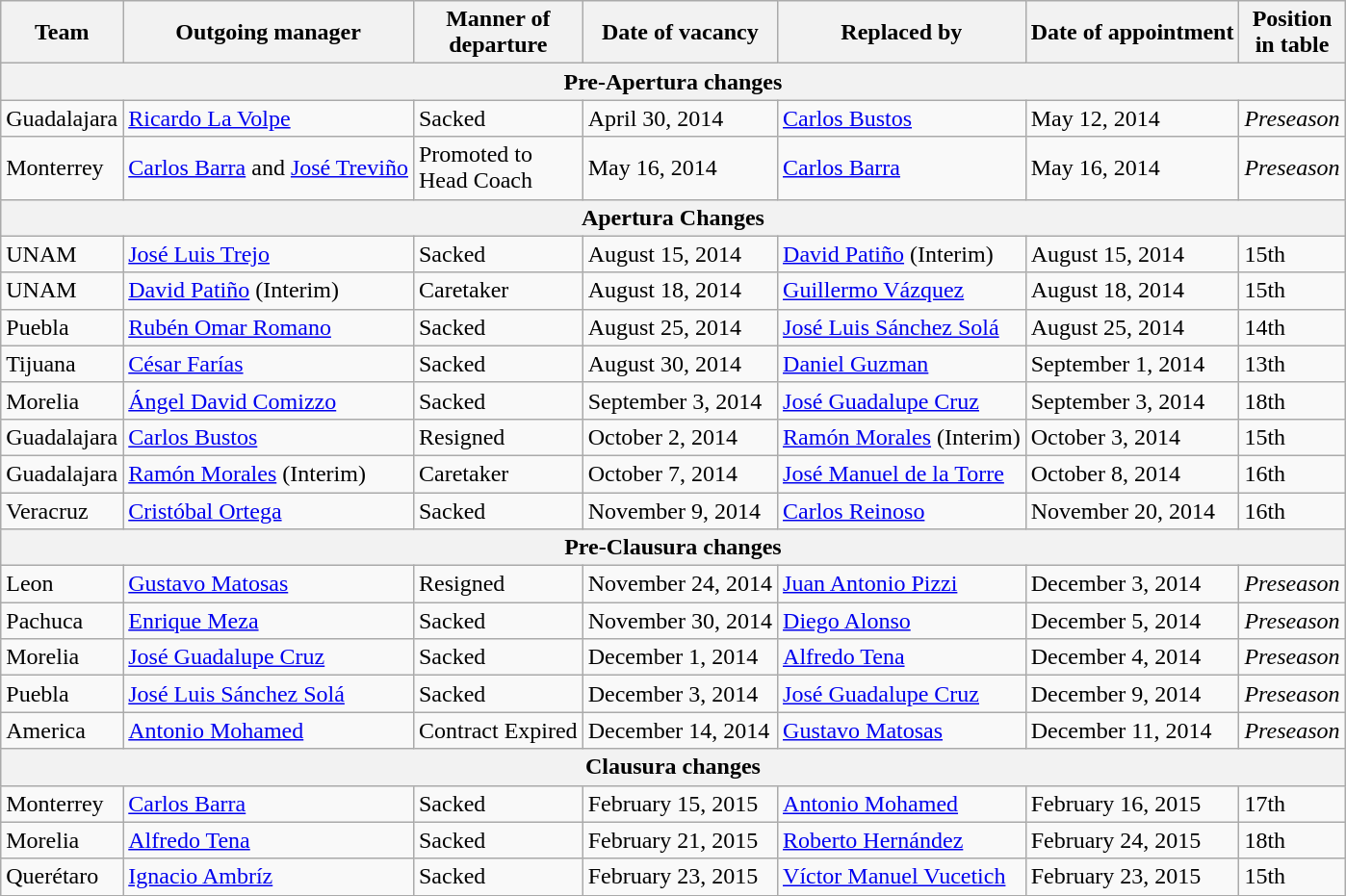<table class="wikitable sortable">
<tr>
<th>Team</th>
<th>Outgoing manager</th>
<th>Manner of <br> departure</th>
<th>Date of vacancy</th>
<th>Replaced by</th>
<th>Date of appointment</th>
<th>Position <br> in table</th>
</tr>
<tr>
<th colspan=7>Pre-Apertura changes</th>
</tr>
<tr>
<td>Guadalajara</td>
<td> <a href='#'>Ricardo La Volpe</a></td>
<td>Sacked</td>
<td>April 30, 2014</td>
<td> <a href='#'>Carlos Bustos</a></td>
<td>May 12, 2014</td>
<td><em>Preseason</em></td>
</tr>
<tr>
<td>Monterrey</td>
<td> <a href='#'>Carlos Barra</a> and <a href='#'>José Treviño</a></td>
<td>Promoted to <br> Head Coach</td>
<td>May 16, 2014</td>
<td> <a href='#'>Carlos Barra</a></td>
<td>May 16, 2014</td>
<td><em>Preseason</em></td>
</tr>
<tr>
<th colspan=7>Apertura Changes</th>
</tr>
<tr>
<td>UNAM</td>
<td> <a href='#'>José Luis Trejo</a></td>
<td>Sacked </td>
<td>August 15, 2014</td>
<td> <a href='#'>David Patiño</a> (Interim)</td>
<td>August 15, 2014</td>
<td>15th</td>
</tr>
<tr>
<td>UNAM</td>
<td> <a href='#'>David Patiño</a> (Interim)</td>
<td>Caretaker</td>
<td>August 18, 2014</td>
<td> <a href='#'>Guillermo Vázquez</a></td>
<td>August 18, 2014</td>
<td>15th</td>
</tr>
<tr>
<td>Puebla</td>
<td> <a href='#'>Rubén Omar Romano</a></td>
<td>Sacked </td>
<td>August 25, 2014</td>
<td> <a href='#'>José Luis Sánchez Solá</a></td>
<td>August 25, 2014</td>
<td>14th</td>
</tr>
<tr>
<td>Tijuana</td>
<td> <a href='#'>César Farías</a></td>
<td>Sacked</td>
<td>August 30, 2014</td>
<td> <a href='#'>Daniel Guzman</a></td>
<td>September 1, 2014</td>
<td>13th</td>
</tr>
<tr>
<td>Morelia</td>
<td> <a href='#'>Ángel David Comizzo</a></td>
<td>Sacked</td>
<td>September 3, 2014</td>
<td> <a href='#'>José Guadalupe Cruz</a></td>
<td>September 3, 2014</td>
<td>18th</td>
</tr>
<tr>
<td>Guadalajara</td>
<td> <a href='#'>Carlos Bustos</a></td>
<td>Resigned</td>
<td>October 2, 2014</td>
<td> <a href='#'>Ramón Morales</a> (Interim)</td>
<td>October 3, 2014</td>
<td>15th</td>
</tr>
<tr>
<td>Guadalajara</td>
<td> <a href='#'>Ramón Morales</a> (Interim)</td>
<td>Caretaker</td>
<td>October 7, 2014</td>
<td> <a href='#'>José Manuel de la Torre</a></td>
<td>October 8, 2014</td>
<td>16th</td>
</tr>
<tr>
<td>Veracruz</td>
<td> <a href='#'>Cristóbal Ortega</a></td>
<td>Sacked</td>
<td>November 9, 2014</td>
<td> <a href='#'>Carlos Reinoso</a></td>
<td>November 20, 2014</td>
<td>16th</td>
</tr>
<tr>
<th colspan=7>Pre-Clausura changes</th>
</tr>
<tr>
<td>Leon</td>
<td> <a href='#'>Gustavo Matosas</a></td>
<td>Resigned</td>
<td>November 24, 2014</td>
<td> <a href='#'>Juan Antonio Pizzi</a></td>
<td>December 3, 2014</td>
<td><em>Preseason</em></td>
</tr>
<tr>
<td>Pachuca</td>
<td> <a href='#'>Enrique Meza</a></td>
<td>Sacked</td>
<td>November 30, 2014</td>
<td> <a href='#'>Diego Alonso</a></td>
<td>December 5, 2014</td>
<td><em>Preseason</em></td>
</tr>
<tr>
<td>Morelia</td>
<td> <a href='#'>José Guadalupe Cruz</a></td>
<td>Sacked</td>
<td>December 1, 2014</td>
<td> <a href='#'>Alfredo Tena</a></td>
<td>December 4, 2014</td>
<td><em>Preseason</em></td>
</tr>
<tr>
<td>Puebla</td>
<td> <a href='#'>José Luis Sánchez Solá</a></td>
<td>Sacked</td>
<td>December 3, 2014</td>
<td> <a href='#'>José Guadalupe Cruz</a></td>
<td>December 9, 2014</td>
<td><em>Preseason</em></td>
</tr>
<tr>
<td>America</td>
<td> <a href='#'>Antonio Mohamed</a></td>
<td>Contract Expired</td>
<td>December 14, 2014</td>
<td> <a href='#'>Gustavo Matosas</a></td>
<td>December 11, 2014</td>
<td><em>Preseason</em></td>
</tr>
<tr>
<th colspan=7>Clausura changes</th>
</tr>
<tr>
<td>Monterrey</td>
<td> <a href='#'>Carlos Barra</a></td>
<td>Sacked</td>
<td>February 15, 2015</td>
<td> <a href='#'>Antonio Mohamed</a></td>
<td>February 16, 2015</td>
<td>17th</td>
</tr>
<tr>
<td>Morelia</td>
<td> <a href='#'>Alfredo Tena</a></td>
<td>Sacked</td>
<td>February 21, 2015</td>
<td> <a href='#'>Roberto Hernández</a></td>
<td>February 24, 2015</td>
<td>18th</td>
</tr>
<tr>
<td>Querétaro</td>
<td> <a href='#'>Ignacio Ambríz</a></td>
<td>Sacked</td>
<td>February 23, 2015</td>
<td> <a href='#'>Víctor Manuel Vucetich</a></td>
<td>February 23, 2015</td>
<td>15th</td>
</tr>
<tr>
</tr>
</table>
